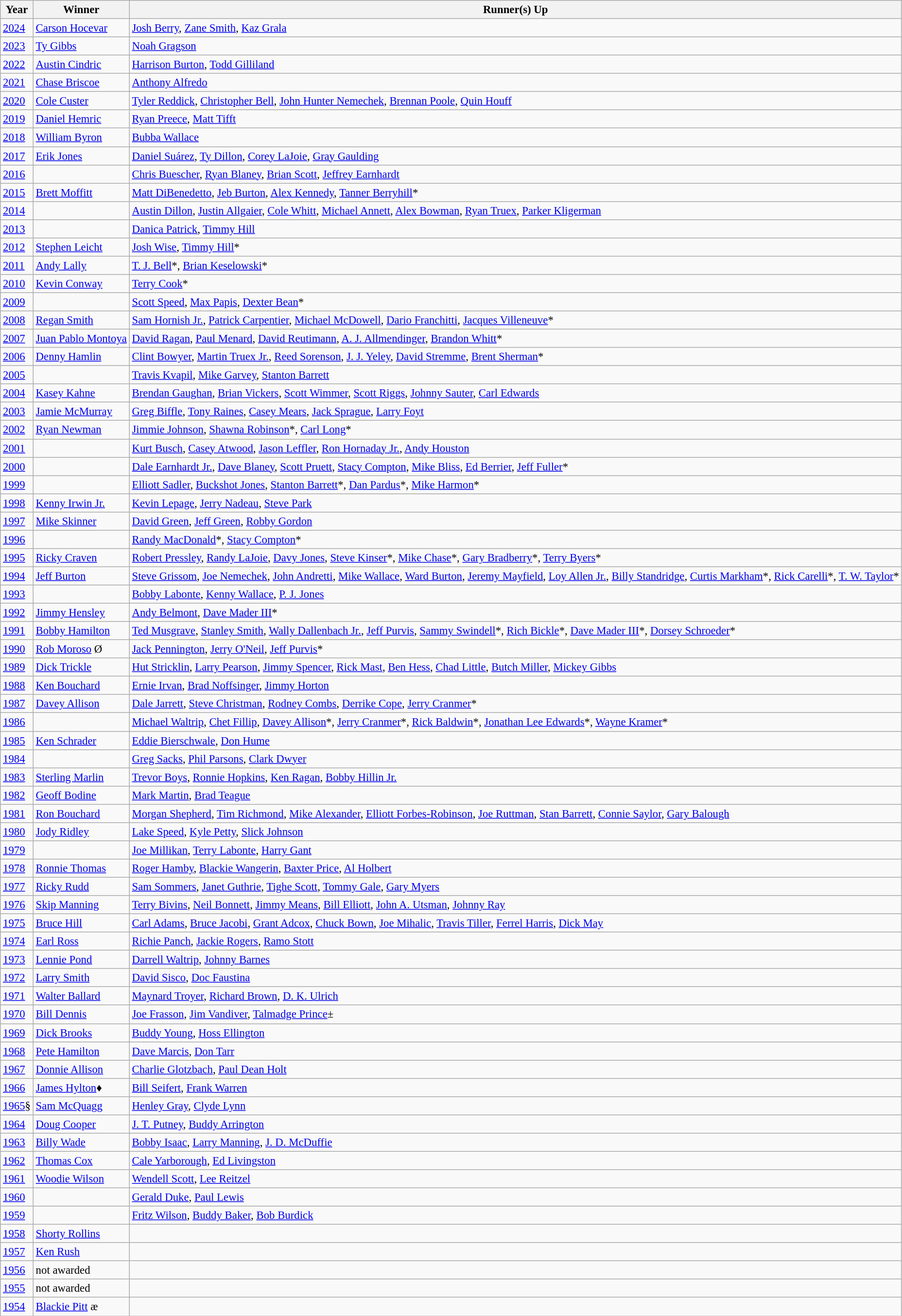<table class="wikitable" style="font-size: 95%;">
<tr>
<th>Year</th>
<th>Winner</th>
<th>Runner(s) Up</th>
</tr>
<tr>
<td><a href='#'>2024</a></td>
<td><a href='#'>Carson Hocevar</a></td>
<td><a href='#'>Josh Berry</a>, <a href='#'>Zane Smith</a>, <a href='#'>Kaz Grala</a></td>
</tr>
<tr>
<td><a href='#'>2023</a></td>
<td><a href='#'>Ty Gibbs</a></td>
<td><a href='#'>Noah Gragson</a></td>
</tr>
<tr>
<td><a href='#'>2022</a></td>
<td><a href='#'>Austin Cindric</a></td>
<td><a href='#'>Harrison Burton</a>, <a href='#'>Todd Gilliland</a></td>
</tr>
<tr>
<td><a href='#'>2021</a></td>
<td><a href='#'>Chase Briscoe</a></td>
<td><a href='#'>Anthony Alfredo</a></td>
</tr>
<tr>
<td><a href='#'>2020</a></td>
<td><a href='#'>Cole Custer</a></td>
<td><a href='#'>Tyler Reddick</a>, <a href='#'>Christopher Bell</a>, <a href='#'>John Hunter Nemechek</a>, <a href='#'>Brennan Poole</a>, <a href='#'>Quin Houff</a></td>
</tr>
<tr>
<td><a href='#'>2019</a></td>
<td><a href='#'>Daniel Hemric</a></td>
<td><a href='#'>Ryan Preece</a>, <a href='#'>Matt Tifft</a></td>
</tr>
<tr>
<td><a href='#'>2018</a></td>
<td><a href='#'>William Byron</a></td>
<td><a href='#'>Bubba Wallace</a></td>
</tr>
<tr>
<td><a href='#'>2017</a></td>
<td><a href='#'>Erik Jones</a></td>
<td><a href='#'>Daniel Suárez</a>, <a href='#'>Ty Dillon</a>, <a href='#'>Corey LaJoie</a>, <a href='#'>Gray Gaulding</a></td>
</tr>
<tr>
<td><a href='#'>2016</a></td>
<td></td>
<td><a href='#'>Chris Buescher</a>, <a href='#'>Ryan Blaney</a>, <a href='#'>Brian Scott</a>, <a href='#'>Jeffrey Earnhardt</a></td>
</tr>
<tr>
<td><a href='#'>2015</a></td>
<td><a href='#'>Brett Moffitt</a></td>
<td><a href='#'>Matt DiBenedetto</a>, <a href='#'>Jeb Burton</a>, <a href='#'>Alex Kennedy</a>, <a href='#'>Tanner Berryhill</a>*</td>
</tr>
<tr>
<td><a href='#'>2014</a></td>
<td></td>
<td><a href='#'>Austin Dillon</a>, <a href='#'>Justin Allgaier</a>, <a href='#'>Cole Whitt</a>, <a href='#'>Michael Annett</a>, <a href='#'>Alex Bowman</a>, <a href='#'>Ryan Truex</a>, <a href='#'>Parker Kligerman</a></td>
</tr>
<tr>
<td><a href='#'>2013</a></td>
<td></td>
<td><a href='#'>Danica Patrick</a>, <a href='#'>Timmy Hill</a></td>
</tr>
<tr>
<td><a href='#'>2012</a></td>
<td><a href='#'>Stephen Leicht</a></td>
<td><a href='#'>Josh Wise</a>, <a href='#'>Timmy Hill</a>*</td>
</tr>
<tr>
<td><a href='#'>2011</a></td>
<td><a href='#'>Andy Lally</a></td>
<td><a href='#'>T. J. Bell</a>*, <a href='#'>Brian Keselowski</a>*</td>
</tr>
<tr>
<td><a href='#'>2010</a></td>
<td><a href='#'>Kevin Conway</a></td>
<td><a href='#'>Terry Cook</a>*</td>
</tr>
<tr>
<td><a href='#'>2009</a></td>
<td></td>
<td><a href='#'>Scott Speed</a>, <a href='#'>Max Papis</a>, <a href='#'>Dexter Bean</a>*</td>
</tr>
<tr>
<td><a href='#'>2008</a></td>
<td><a href='#'>Regan Smith</a></td>
<td><a href='#'>Sam Hornish Jr.</a>, <a href='#'>Patrick Carpentier</a>, <a href='#'>Michael McDowell</a>, <a href='#'>Dario Franchitti</a>, <a href='#'>Jacques Villeneuve</a>*</td>
</tr>
<tr>
<td><a href='#'>2007</a></td>
<td><a href='#'>Juan Pablo Montoya</a></td>
<td><a href='#'>David Ragan</a>, <a href='#'>Paul Menard</a>, <a href='#'>David Reutimann</a>, <a href='#'>A. J. Allmendinger</a>, <a href='#'>Brandon Whitt</a>*</td>
</tr>
<tr>
<td><a href='#'>2006</a></td>
<td><a href='#'>Denny Hamlin</a></td>
<td><a href='#'>Clint Bowyer</a>, <a href='#'>Martin Truex Jr.</a>, <a href='#'>Reed Sorenson</a>, <a href='#'>J. J. Yeley</a>, <a href='#'>David Stremme</a>, <a href='#'>Brent Sherman</a>*</td>
</tr>
<tr>
<td><a href='#'>2005</a></td>
<td></td>
<td><a href='#'>Travis Kvapil</a>, <a href='#'>Mike Garvey</a>, <a href='#'>Stanton Barrett</a></td>
</tr>
<tr>
<td><a href='#'>2004</a></td>
<td><a href='#'>Kasey Kahne</a></td>
<td><a href='#'>Brendan Gaughan</a>, <a href='#'>Brian Vickers</a>, <a href='#'>Scott Wimmer</a>, <a href='#'>Scott Riggs</a>, <a href='#'>Johnny Sauter</a>, <a href='#'>Carl Edwards</a></td>
</tr>
<tr>
<td><a href='#'>2003</a></td>
<td><a href='#'>Jamie McMurray</a></td>
<td><a href='#'>Greg Biffle</a>, <a href='#'>Tony Raines</a>, <a href='#'>Casey Mears</a>, <a href='#'>Jack Sprague</a>, <a href='#'>Larry Foyt</a></td>
</tr>
<tr>
<td><a href='#'>2002</a></td>
<td><a href='#'>Ryan Newman</a></td>
<td><a href='#'>Jimmie Johnson</a>, <a href='#'>Shawna Robinson</a>*, <a href='#'>Carl Long</a>*</td>
</tr>
<tr>
<td><a href='#'>2001</a></td>
<td></td>
<td><a href='#'>Kurt Busch</a>, <a href='#'>Casey Atwood</a>, <a href='#'>Jason Leffler</a>, <a href='#'>Ron Hornaday Jr.</a>, <a href='#'>Andy Houston</a></td>
</tr>
<tr>
<td><a href='#'>2000</a></td>
<td></td>
<td><a href='#'>Dale Earnhardt Jr.</a>, <a href='#'>Dave Blaney</a>, <a href='#'>Scott Pruett</a>, <a href='#'>Stacy Compton</a>, <a href='#'>Mike Bliss</a>, <a href='#'>Ed Berrier</a>, <a href='#'>Jeff Fuller</a>*</td>
</tr>
<tr>
<td><a href='#'>1999</a></td>
<td></td>
<td><a href='#'>Elliott Sadler</a>, <a href='#'>Buckshot Jones</a>, <a href='#'>Stanton Barrett</a>*, <a href='#'>Dan Pardus</a>*, <a href='#'>Mike Harmon</a>*</td>
</tr>
<tr>
<td><a href='#'>1998</a></td>
<td><a href='#'>Kenny Irwin Jr.</a></td>
<td><a href='#'>Kevin Lepage</a>, <a href='#'>Jerry Nadeau</a>, <a href='#'>Steve Park</a></td>
</tr>
<tr>
<td><a href='#'>1997</a></td>
<td><a href='#'>Mike Skinner</a></td>
<td><a href='#'>David Green</a>, <a href='#'>Jeff Green</a>, <a href='#'>Robby Gordon</a></td>
</tr>
<tr>
<td><a href='#'>1996</a></td>
<td></td>
<td><a href='#'>Randy MacDonald</a>*, <a href='#'>Stacy Compton</a>*</td>
</tr>
<tr>
<td><a href='#'>1995</a></td>
<td><a href='#'>Ricky Craven</a></td>
<td><a href='#'>Robert Pressley</a>, <a href='#'>Randy LaJoie</a>, <a href='#'>Davy Jones</a>, <a href='#'>Steve Kinser</a>*, <a href='#'>Mike Chase</a>*, <a href='#'>Gary Bradberry</a>*, <a href='#'>Terry Byers</a>*</td>
</tr>
<tr>
<td><a href='#'>1994</a></td>
<td><a href='#'>Jeff Burton</a></td>
<td><a href='#'>Steve Grissom</a>, <a href='#'>Joe Nemechek</a>, <a href='#'>John Andretti</a>, <a href='#'>Mike Wallace</a>, <a href='#'>Ward Burton</a>, <a href='#'>Jeremy Mayfield</a>, <a href='#'>Loy Allen Jr.</a>, <a href='#'>Billy Standridge</a>, <a href='#'>Curtis Markham</a>*, <a href='#'>Rick Carelli</a>*, <a href='#'>T. W. Taylor</a>*</td>
</tr>
<tr>
<td><a href='#'>1993</a></td>
<td></td>
<td><a href='#'>Bobby Labonte</a>, <a href='#'>Kenny Wallace</a>, <a href='#'>P. J. Jones</a></td>
</tr>
<tr>
<td><a href='#'>1992</a></td>
<td><a href='#'>Jimmy Hensley</a></td>
<td><a href='#'>Andy Belmont</a>, <a href='#'>Dave Mader III</a>*</td>
</tr>
<tr>
<td><a href='#'>1991</a></td>
<td><a href='#'>Bobby Hamilton</a></td>
<td><a href='#'>Ted Musgrave</a>, <a href='#'>Stanley Smith</a>, <a href='#'>Wally Dallenbach Jr.</a>, <a href='#'>Jeff Purvis</a>, <a href='#'>Sammy Swindell</a>*, <a href='#'>Rich Bickle</a>*, <a href='#'>Dave Mader III</a>*, <a href='#'>Dorsey Schroeder</a>*</td>
</tr>
<tr>
<td><a href='#'>1990</a></td>
<td><a href='#'>Rob Moroso</a> Ø</td>
<td><a href='#'>Jack Pennington</a>, <a href='#'>Jerry O'Neil</a>, <a href='#'>Jeff Purvis</a>*</td>
</tr>
<tr>
<td><a href='#'>1989</a></td>
<td><a href='#'>Dick Trickle</a></td>
<td><a href='#'>Hut Stricklin</a>, <a href='#'>Larry Pearson</a>, <a href='#'>Jimmy Spencer</a>, <a href='#'>Rick Mast</a>, <a href='#'>Ben Hess</a>, <a href='#'>Chad Little</a>, <a href='#'>Butch Miller</a>, <a href='#'>Mickey Gibbs</a></td>
</tr>
<tr>
<td><a href='#'>1988</a></td>
<td><a href='#'>Ken Bouchard</a></td>
<td><a href='#'>Ernie Irvan</a>, <a href='#'>Brad Noffsinger</a>, <a href='#'>Jimmy Horton</a></td>
</tr>
<tr>
<td><a href='#'>1987</a></td>
<td><a href='#'>Davey Allison</a></td>
<td><a href='#'>Dale Jarrett</a>, <a href='#'>Steve Christman</a>, <a href='#'>Rodney Combs</a>, <a href='#'>Derrike Cope</a>, <a href='#'>Jerry Cranmer</a>*</td>
</tr>
<tr>
<td><a href='#'>1986</a></td>
<td></td>
<td><a href='#'>Michael Waltrip</a>, <a href='#'>Chet Fillip</a>, <a href='#'>Davey Allison</a>*, <a href='#'>Jerry Cranmer</a>*, <a href='#'>Rick Baldwin</a>*, <a href='#'>Jonathan Lee Edwards</a>*, <a href='#'>Wayne Kramer</a>*</td>
</tr>
<tr>
<td><a href='#'>1985</a></td>
<td><a href='#'>Ken Schrader</a></td>
<td><a href='#'>Eddie Bierschwale</a>, <a href='#'>Don Hume</a></td>
</tr>
<tr>
<td><a href='#'>1984</a></td>
<td></td>
<td><a href='#'>Greg Sacks</a>, <a href='#'>Phil Parsons</a>, <a href='#'>Clark Dwyer</a></td>
</tr>
<tr>
<td><a href='#'>1983</a></td>
<td><a href='#'>Sterling Marlin</a></td>
<td><a href='#'>Trevor Boys</a>, <a href='#'>Ronnie Hopkins</a>, <a href='#'>Ken Ragan</a>, <a href='#'>Bobby Hillin Jr.</a></td>
</tr>
<tr>
<td><a href='#'>1982</a></td>
<td><a href='#'>Geoff Bodine</a></td>
<td><a href='#'>Mark Martin</a>, <a href='#'>Brad Teague</a></td>
</tr>
<tr>
<td><a href='#'>1981</a></td>
<td><a href='#'>Ron Bouchard</a></td>
<td><a href='#'>Morgan Shepherd</a>, <a href='#'>Tim Richmond</a>, <a href='#'>Mike Alexander</a>, <a href='#'>Elliott Forbes-Robinson</a>, <a href='#'>Joe Ruttman</a>, <a href='#'>Stan Barrett</a>, <a href='#'>Connie Saylor</a>, <a href='#'>Gary Balough</a></td>
</tr>
<tr>
<td><a href='#'>1980</a></td>
<td><a href='#'>Jody Ridley</a></td>
<td><a href='#'>Lake Speed</a>, <a href='#'>Kyle Petty</a>, <a href='#'>Slick Johnson</a></td>
</tr>
<tr>
<td><a href='#'>1979</a></td>
<td></td>
<td><a href='#'>Joe Millikan</a>, <a href='#'>Terry Labonte</a>, <a href='#'>Harry Gant</a></td>
</tr>
<tr>
<td><a href='#'>1978</a></td>
<td><a href='#'>Ronnie Thomas</a></td>
<td><a href='#'>Roger Hamby</a>, <a href='#'>Blackie Wangerin</a>, <a href='#'>Baxter Price</a>, <a href='#'>Al Holbert</a></td>
</tr>
<tr>
<td><a href='#'>1977</a></td>
<td><a href='#'>Ricky Rudd</a></td>
<td><a href='#'>Sam Sommers</a>, <a href='#'>Janet Guthrie</a>, <a href='#'>Tighe Scott</a>, <a href='#'>Tommy Gale</a>, <a href='#'>Gary Myers</a></td>
</tr>
<tr>
<td><a href='#'>1976</a></td>
<td><a href='#'>Skip Manning</a></td>
<td><a href='#'>Terry Bivins</a>, <a href='#'>Neil Bonnett</a>, <a href='#'>Jimmy Means</a>, <a href='#'>Bill Elliott</a>, <a href='#'>John A. Utsman</a>, <a href='#'>Johnny Ray</a></td>
</tr>
<tr>
<td><a href='#'>1975</a></td>
<td><a href='#'>Bruce Hill</a></td>
<td><a href='#'>Carl Adams</a>, <a href='#'>Bruce Jacobi</a>, <a href='#'>Grant Adcox</a>, <a href='#'>Chuck Bown</a>, <a href='#'>Joe Mihalic</a>, <a href='#'>Travis Tiller</a>, <a href='#'>Ferrel Harris</a>, <a href='#'>Dick May</a></td>
</tr>
<tr>
<td><a href='#'>1974</a></td>
<td><a href='#'>Earl Ross</a></td>
<td><a href='#'>Richie Panch</a>, <a href='#'>Jackie Rogers</a>, <a href='#'>Ramo Stott</a></td>
</tr>
<tr>
<td><a href='#'>1973</a></td>
<td><a href='#'>Lennie Pond</a></td>
<td><a href='#'>Darrell Waltrip</a>, <a href='#'>Johnny Barnes</a></td>
</tr>
<tr>
<td><a href='#'>1972</a></td>
<td><a href='#'>Larry Smith</a></td>
<td><a href='#'>David Sisco</a>, <a href='#'>Doc Faustina</a></td>
</tr>
<tr>
<td><a href='#'>1971</a></td>
<td><a href='#'>Walter Ballard</a></td>
<td><a href='#'>Maynard Troyer</a>, <a href='#'>Richard Brown</a>, <a href='#'>D. K. Ulrich</a></td>
</tr>
<tr>
<td><a href='#'>1970</a></td>
<td><a href='#'>Bill Dennis</a></td>
<td><a href='#'>Joe Frasson</a>, <a href='#'>Jim Vandiver</a>, <a href='#'>Talmadge Prince</a>±</td>
</tr>
<tr>
<td><a href='#'>1969</a></td>
<td><a href='#'>Dick Brooks</a></td>
<td><a href='#'>Buddy Young</a>, <a href='#'>Hoss Ellington</a></td>
</tr>
<tr>
<td><a href='#'>1968</a></td>
<td><a href='#'>Pete Hamilton</a></td>
<td><a href='#'>Dave Marcis</a>, <a href='#'>Don Tarr</a></td>
</tr>
<tr>
<td><a href='#'>1967</a></td>
<td><a href='#'>Donnie Allison</a></td>
<td><a href='#'>Charlie Glotzbach</a>, <a href='#'>Paul Dean Holt</a></td>
</tr>
<tr>
<td><a href='#'>1966</a></td>
<td><a href='#'>James Hylton</a>♦</td>
<td><a href='#'>Bill Seifert</a>, <a href='#'>Frank Warren</a></td>
</tr>
<tr>
<td><a href='#'>1965</a>§</td>
<td><a href='#'>Sam McQuagg</a></td>
<td><a href='#'>Henley Gray</a>, <a href='#'>Clyde Lynn</a></td>
</tr>
<tr>
<td><a href='#'>1964</a></td>
<td><a href='#'>Doug Cooper</a></td>
<td><a href='#'>J. T. Putney</a>, <a href='#'>Buddy Arrington</a></td>
</tr>
<tr>
<td><a href='#'>1963</a></td>
<td><a href='#'>Billy Wade</a></td>
<td><a href='#'>Bobby Isaac</a>, <a href='#'>Larry Manning</a>, <a href='#'>J. D. McDuffie</a></td>
</tr>
<tr>
<td><a href='#'>1962</a></td>
<td><a href='#'>Thomas Cox</a></td>
<td><a href='#'>Cale Yarborough</a>, <a href='#'>Ed Livingston</a></td>
</tr>
<tr>
<td><a href='#'>1961</a></td>
<td><a href='#'>Woodie Wilson</a></td>
<td><a href='#'>Wendell Scott</a>, <a href='#'>Lee Reitzel</a></td>
</tr>
<tr>
<td><a href='#'>1960</a></td>
<td></td>
<td><a href='#'>Gerald Duke</a>, <a href='#'>Paul Lewis</a></td>
</tr>
<tr>
<td><a href='#'>1959</a></td>
<td></td>
<td><a href='#'>Fritz Wilson</a>, <a href='#'>Buddy Baker</a>, <a href='#'>Bob Burdick</a></td>
</tr>
<tr>
<td><a href='#'>1958</a></td>
<td><a href='#'>Shorty Rollins</a></td>
<td></td>
</tr>
<tr>
<td><a href='#'>1957</a></td>
<td><a href='#'>Ken Rush</a></td>
<td></td>
</tr>
<tr>
<td><a href='#'>1956</a></td>
<td>not awarded</td>
<td></td>
</tr>
<tr>
<td><a href='#'>1955</a></td>
<td>not awarded</td>
<td></td>
</tr>
<tr>
<td><a href='#'>1954</a></td>
<td><a href='#'>Blackie Pitt</a> æ</td>
<td></td>
</tr>
</table>
